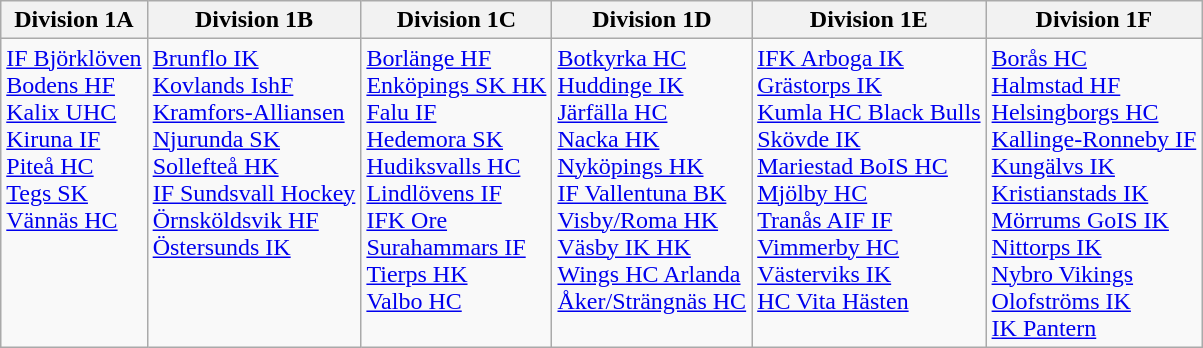<table class="wikitable">
<tr>
<th>Division 1A</th>
<th>Division 1B</th>
<th>Division 1C</th>
<th>Division 1D</th>
<th>Division 1E</th>
<th>Division 1F</th>
</tr>
<tr halign=center; valign=top>
<td><a href='#'>IF Björklöven</a><br><a href='#'>Bodens HF</a><br><a href='#'>Kalix UHC</a><br><a href='#'>Kiruna IF</a><br><a href='#'>Piteå HC</a><br><a href='#'>Tegs SK</a><br><a href='#'>Vännäs HC</a></td>
<td><a href='#'>Brunflo IK</a><br><a href='#'>Kovlands IshF</a><br><a href='#'>Kramfors-Alliansen</a><br><a href='#'>Njurunda SK</a><br><a href='#'>Sollefteå HK</a><br><a href='#'>IF Sundsvall Hockey</a><br><a href='#'>Örnsköldsvik HF</a><br><a href='#'>Östersunds IK</a></td>
<td><a href='#'>Borlänge HF</a><br><a href='#'>Enköpings SK HK</a><br><a href='#'>Falu IF</a><br><a href='#'>Hedemora SK</a><br><a href='#'>Hudiksvalls HC</a><br><a href='#'>Lindlövens IF</a><br><a href='#'>IFK Ore</a><br><a href='#'>Surahammars IF</a><br><a href='#'>Tierps HK</a><br><a href='#'>Valbo HC</a></td>
<td><a href='#'>Botkyrka HC</a><br><a href='#'>Huddinge IK</a><br><a href='#'>Järfälla HC</a><br><a href='#'>Nacka HK</a><br><a href='#'>Nyköpings HK</a><br><a href='#'>IF Vallentuna BK</a><br><a href='#'>Visby/Roma HK</a><br><a href='#'>Väsby IK HK</a><br><a href='#'>Wings HC Arlanda</a><br><a href='#'>Åker/Strängnäs HC</a></td>
<td><a href='#'>IFK Arboga IK</a><br><a href='#'>Grästorps IK</a><br><a href='#'>Kumla HC Black Bulls</a><br><a href='#'>Skövde IK</a><br><a href='#'>Mariestad BoIS HC</a><br><a href='#'>Mjölby HC</a><br><a href='#'>Tranås AIF IF</a><br><a href='#'>Vimmerby HC</a><br><a href='#'>Västerviks IK</a><br><a href='#'>HC Vita Hästen</a></td>
<td><a href='#'>Borås HC</a><br><a href='#'>Halmstad HF</a><br><a href='#'>Helsingborgs HC</a><br><a href='#'>Kallinge-Ronneby IF</a><br><a href='#'>Kungälvs IK</a><br><a href='#'>Kristianstads IK</a><br><a href='#'>Mörrums GoIS IK</a><br><a href='#'>Nittorps IK</a><br><a href='#'>Nybro Vikings</a><br><a href='#'>Olofströms IK</a><br><a href='#'>IK Pantern</a></td>
</tr>
</table>
